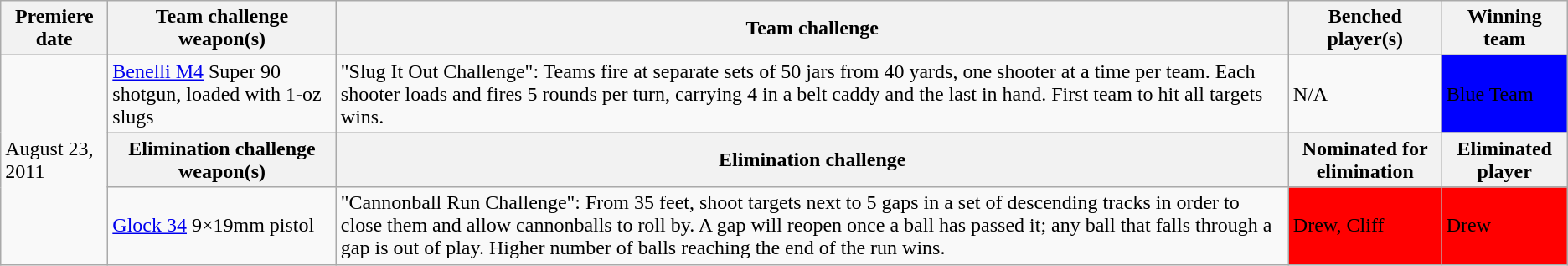<table class="wikitable">
<tr>
<th>Premiere date</th>
<th>Team challenge weapon(s)</th>
<th>Team challenge</th>
<th>Benched player(s)</th>
<th>Winning team</th>
</tr>
<tr>
<td rowspan="3">August 23, 2011</td>
<td><a href='#'>Benelli M4</a> Super 90 shotgun, loaded with 1-oz slugs</td>
<td>"Slug It Out Challenge": Teams fire at separate sets of 50 jars from 40 yards, one shooter at a time per team. Each shooter loads and fires 5 rounds per turn, carrying 4 in a belt caddy and the last in hand. First team to hit all targets wins.</td>
<td>N/A</td>
<td style="background:blue;"><span>Blue Team</span></td>
</tr>
<tr>
<th>Elimination challenge weapon(s)</th>
<th>Elimination challenge</th>
<th>Nominated for elimination</th>
<th>Eliminated player</th>
</tr>
<tr>
<td><a href='#'>Glock 34</a> 9×19mm pistol</td>
<td>"Cannonball Run Challenge": From 35 feet, shoot targets next to 5 gaps in a set of descending tracks in order to close them and allow cannonballs to roll by. A gap will reopen once a ball has passed it; any ball that falls through a gap is out of play. Higher number of balls reaching the end of the run wins.</td>
<td style="background:red;"><span>Drew, Cliff</span></td>
<td style="background:red;"><span>Drew</span></td>
</tr>
</table>
